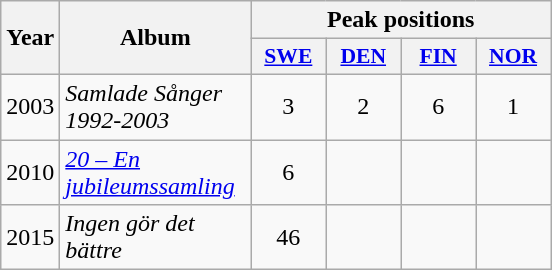<table class="wikitable">
<tr>
<th rowspan="2" width="10">Year</th>
<th rowspan="2" width="120">Album</th>
<th colspan="4" width="20">Peak positions</th>
</tr>
<tr>
<th scope="col" style="width:3em;font-size:90%;"><a href='#'>SWE</a><br></th>
<th scope="col" style="width:3em;font-size:90%;"><a href='#'>DEN</a><br></th>
<th scope="col" style="width:3em;font-size:90%;"><a href='#'>FIN</a><br></th>
<th scope="col" style="width:3em;font-size:90%;"><a href='#'>NOR</a><br></th>
</tr>
<tr>
<td style="text-align:center;">2003</td>
<td><em>Samlade Sånger 1992-2003</em></td>
<td style="text-align:center;">3</td>
<td style="text-align:center;">2</td>
<td style="text-align:center;">6</td>
<td style="text-align:center;">1</td>
</tr>
<tr>
<td style="text-align:center;">2010</td>
<td><em><a href='#'>20 – En jubileumssamling</a></em></td>
<td style="text-align:center;">6</td>
<td style="text-align:center;"></td>
<td style="text-align:center;"></td>
<td style="text-align:center;"></td>
</tr>
<tr>
<td style="text-align:center;">2015</td>
<td><em>Ingen gör det bättre</em></td>
<td style="text-align:center;">46</td>
<td style="text-align:center;"></td>
<td style="text-align:center;"></td>
<td style="text-align:center;"></td>
</tr>
</table>
